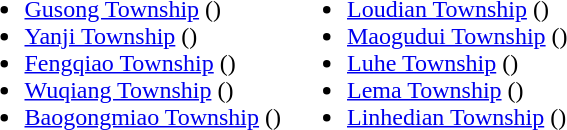<table>
<tr>
<td valign="top"><br><ul><li><a href='#'>Gusong Township</a> ()</li><li><a href='#'>Yanji Township</a> ()</li><li><a href='#'>Fengqiao Township</a> ()</li><li><a href='#'>Wuqiang Township</a> ()</li><li><a href='#'>Baogongmiao Township</a> ()</li></ul></td>
<td valign="top"><br><ul><li><a href='#'>Loudian Township</a> ()</li><li><a href='#'>Maogudui Township</a> ()</li><li><a href='#'>Luhe Township</a> ()</li><li><a href='#'>Lema Township</a> ()</li><li><a href='#'>Linhedian Township</a> ()</li></ul></td>
</tr>
</table>
